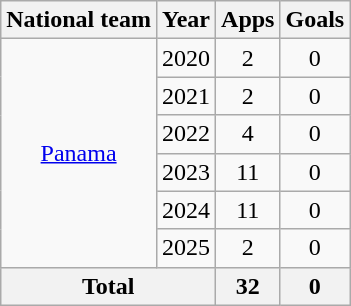<table class="wikitable" style="text-align:center">
<tr>
<th>National team</th>
<th>Year</th>
<th>Apps</th>
<th>Goals</th>
</tr>
<tr>
<td rowspan="6"><a href='#'>Panama</a></td>
<td>2020</td>
<td>2</td>
<td>0</td>
</tr>
<tr>
<td>2021</td>
<td>2</td>
<td>0</td>
</tr>
<tr>
<td>2022</td>
<td>4</td>
<td>0</td>
</tr>
<tr>
<td>2023</td>
<td>11</td>
<td>0</td>
</tr>
<tr>
<td>2024</td>
<td>11</td>
<td>0</td>
</tr>
<tr>
<td>2025</td>
<td>2</td>
<td>0</td>
</tr>
<tr>
<th colspan="2">Total</th>
<th>32</th>
<th>0</th>
</tr>
</table>
